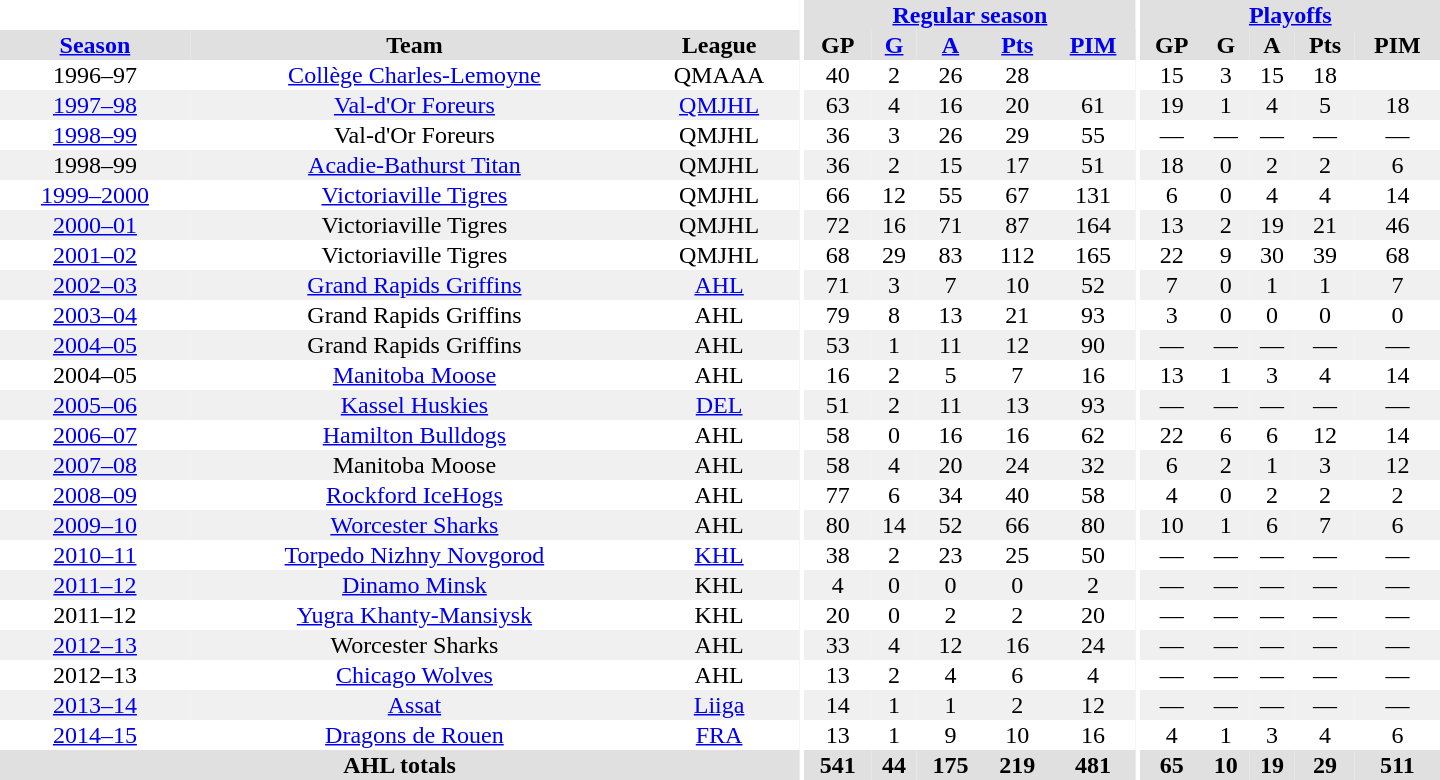<table border="0" cellpadding="1" cellspacing="0" style="text-align:center; width:60em">
<tr bgcolor="#e0e0e0">
<th colspan="3"  bgcolor="#ffffff"></th>
<th rowspan="100" bgcolor="#ffffff"></th>
<th colspan="5"><a href='#'>Regular season</a></th>
<th rowspan="100" bgcolor="#ffffff"></th>
<th colspan="5"><a href='#'>Playoffs</a></th>
</tr>
<tr bgcolor="#e0e0e0">
<th><a href='#'>Season</a></th>
<th>Team</th>
<th>League</th>
<th>GP</th>
<th><a href='#'>G</a></th>
<th><a href='#'>A</a></th>
<th><a href='#'>Pts</a></th>
<th><a href='#'>PIM</a></th>
<th>GP</th>
<th>G</th>
<th>A</th>
<th>Pts</th>
<th>PIM</th>
</tr>
<tr>
<td>1996–97</td>
<td><a href='#'>Collège Charles-Lemoyne</a></td>
<td>QMAAA</td>
<td>40</td>
<td>2</td>
<td>26</td>
<td>28</td>
<td></td>
<td>15</td>
<td>3</td>
<td>15</td>
<td>18</td>
<td></td>
</tr>
<tr bgcolor="#f0f0f0">
<td><a href='#'>1997–98</a></td>
<td><a href='#'>Val-d'Or Foreurs</a></td>
<td><a href='#'>QMJHL</a></td>
<td>63</td>
<td>4</td>
<td>16</td>
<td>20</td>
<td>61</td>
<td>19</td>
<td>1</td>
<td>4</td>
<td>5</td>
<td>18</td>
</tr>
<tr>
<td><a href='#'>1998–99</a></td>
<td>Val-d'Or Foreurs</td>
<td>QMJHL</td>
<td>36</td>
<td>3</td>
<td>26</td>
<td>29</td>
<td>55</td>
<td>—</td>
<td>—</td>
<td>—</td>
<td>—</td>
<td>—</td>
</tr>
<tr bgcolor="#f0f0f0">
<td>1998–99</td>
<td><a href='#'>Acadie-Bathurst Titan</a></td>
<td>QMJHL</td>
<td>36</td>
<td>2</td>
<td>15</td>
<td>17</td>
<td>51</td>
<td>18</td>
<td>0</td>
<td>2</td>
<td>2</td>
<td>6</td>
</tr>
<tr>
<td><a href='#'>1999–2000</a></td>
<td><a href='#'>Victoriaville Tigres</a></td>
<td>QMJHL</td>
<td>66</td>
<td>12</td>
<td>55</td>
<td>67</td>
<td>131</td>
<td>6</td>
<td>0</td>
<td>4</td>
<td>4</td>
<td>14</td>
</tr>
<tr bgcolor="#f0f0f0">
<td><a href='#'>2000–01</a></td>
<td>Victoriaville Tigres</td>
<td>QMJHL</td>
<td>72</td>
<td>16</td>
<td>71</td>
<td>87</td>
<td>164</td>
<td>13</td>
<td>2</td>
<td>19</td>
<td>21</td>
<td>46</td>
</tr>
<tr>
<td><a href='#'>2001–02</a></td>
<td>Victoriaville Tigres</td>
<td>QMJHL</td>
<td>68</td>
<td>29</td>
<td>83</td>
<td>112</td>
<td>165</td>
<td>22</td>
<td>9</td>
<td>30</td>
<td>39</td>
<td>68</td>
</tr>
<tr bgcolor="#f0f0f0">
<td><a href='#'>2002–03</a></td>
<td><a href='#'>Grand Rapids Griffins</a></td>
<td><a href='#'>AHL</a></td>
<td>71</td>
<td>3</td>
<td>7</td>
<td>10</td>
<td>52</td>
<td>7</td>
<td>0</td>
<td>1</td>
<td>1</td>
<td>7</td>
</tr>
<tr>
<td><a href='#'>2003–04</a></td>
<td>Grand Rapids Griffins</td>
<td>AHL</td>
<td>79</td>
<td>8</td>
<td>13</td>
<td>21</td>
<td>93</td>
<td>3</td>
<td>0</td>
<td>0</td>
<td>0</td>
<td>0</td>
</tr>
<tr bgcolor="#f0f0f0">
<td><a href='#'>2004–05</a></td>
<td>Grand Rapids Griffins</td>
<td>AHL</td>
<td>53</td>
<td>1</td>
<td>11</td>
<td>12</td>
<td>90</td>
<td>—</td>
<td>—</td>
<td>—</td>
<td>—</td>
<td>—</td>
</tr>
<tr>
<td>2004–05</td>
<td><a href='#'>Manitoba Moose</a></td>
<td>AHL</td>
<td>16</td>
<td>2</td>
<td>5</td>
<td>7</td>
<td>16</td>
<td>13</td>
<td>1</td>
<td>3</td>
<td>4</td>
<td>14</td>
</tr>
<tr bgcolor="#f0f0f0">
<td><a href='#'>2005–06</a></td>
<td><a href='#'>Kassel Huskies</a></td>
<td><a href='#'>DEL</a></td>
<td>51</td>
<td>2</td>
<td>11</td>
<td>13</td>
<td>93</td>
<td>—</td>
<td>—</td>
<td>—</td>
<td>—</td>
<td>—</td>
</tr>
<tr>
<td><a href='#'>2006–07</a></td>
<td><a href='#'>Hamilton Bulldogs</a></td>
<td>AHL</td>
<td>58</td>
<td>0</td>
<td>16</td>
<td>16</td>
<td>62</td>
<td>22</td>
<td>6</td>
<td>6</td>
<td>12</td>
<td>14</td>
</tr>
<tr bgcolor="#f0f0f0">
<td><a href='#'>2007–08</a></td>
<td>Manitoba Moose</td>
<td>AHL</td>
<td>58</td>
<td>4</td>
<td>20</td>
<td>24</td>
<td>32</td>
<td>6</td>
<td>2</td>
<td>1</td>
<td>3</td>
<td>12</td>
</tr>
<tr>
<td><a href='#'>2008–09</a></td>
<td><a href='#'>Rockford IceHogs</a></td>
<td>AHL</td>
<td>77</td>
<td>6</td>
<td>34</td>
<td>40</td>
<td>58</td>
<td>4</td>
<td>0</td>
<td>2</td>
<td>2</td>
<td>2</td>
</tr>
<tr bgcolor="#f0f0f0">
<td><a href='#'>2009–10</a></td>
<td><a href='#'>Worcester Sharks</a></td>
<td>AHL</td>
<td>80</td>
<td>14</td>
<td>52</td>
<td>66</td>
<td>80</td>
<td>10</td>
<td>1</td>
<td>6</td>
<td>7</td>
<td>6</td>
</tr>
<tr>
<td><a href='#'>2010–11</a></td>
<td><a href='#'>Torpedo Nizhny Novgorod</a></td>
<td><a href='#'>KHL</a></td>
<td>38</td>
<td>2</td>
<td>23</td>
<td>25</td>
<td>50</td>
<td>—</td>
<td>—</td>
<td>—</td>
<td>—</td>
<td>—</td>
</tr>
<tr bgcolor="#f0f0f0">
<td><a href='#'>2011–12</a></td>
<td><a href='#'>Dinamo Minsk</a></td>
<td>KHL</td>
<td>4</td>
<td>0</td>
<td>0</td>
<td>0</td>
<td>2</td>
<td>—</td>
<td>—</td>
<td>—</td>
<td>—</td>
<td>—</td>
</tr>
<tr>
<td>2011–12</td>
<td><a href='#'>Yugra Khanty-Mansiysk</a></td>
<td>KHL</td>
<td>20</td>
<td>0</td>
<td>2</td>
<td>2</td>
<td>20</td>
<td>—</td>
<td>—</td>
<td>—</td>
<td>—</td>
<td>—</td>
</tr>
<tr bgcolor="#f0f0f0">
<td><a href='#'>2012–13</a></td>
<td>Worcester Sharks</td>
<td>AHL</td>
<td>33</td>
<td>4</td>
<td>12</td>
<td>16</td>
<td>24</td>
<td>—</td>
<td>—</td>
<td>—</td>
<td>—</td>
<td>—</td>
</tr>
<tr>
<td>2012–13</td>
<td><a href='#'>Chicago Wolves</a></td>
<td>AHL</td>
<td>13</td>
<td>2</td>
<td>4</td>
<td>6</td>
<td>4</td>
<td>—</td>
<td>—</td>
<td>—</td>
<td>—</td>
<td>—</td>
</tr>
<tr bgcolor="#f0f0f0">
<td><a href='#'>2013–14</a></td>
<td><a href='#'>Assat</a></td>
<td><a href='#'>Liiga</a></td>
<td>14</td>
<td>1</td>
<td>1</td>
<td>2</td>
<td>12</td>
<td>—</td>
<td>—</td>
<td>—</td>
<td>—</td>
<td>—</td>
</tr>
<tr>
<td><a href='#'>2014–15</a></td>
<td><a href='#'>Dragons de Rouen</a></td>
<td><a href='#'>FRA</a></td>
<td>13</td>
<td>1</td>
<td>9</td>
<td>10</td>
<td>16</td>
<td>4</td>
<td>1</td>
<td>3</td>
<td>4</td>
<td>6</td>
</tr>
<tr bgcolor="#e0e0e0">
<th colspan="3">AHL totals</th>
<th>541</th>
<th>44</th>
<th>175</th>
<th>219</th>
<th>481</th>
<th>65</th>
<th>10</th>
<th>19</th>
<th>29</th>
<th>511</th>
</tr>
</table>
